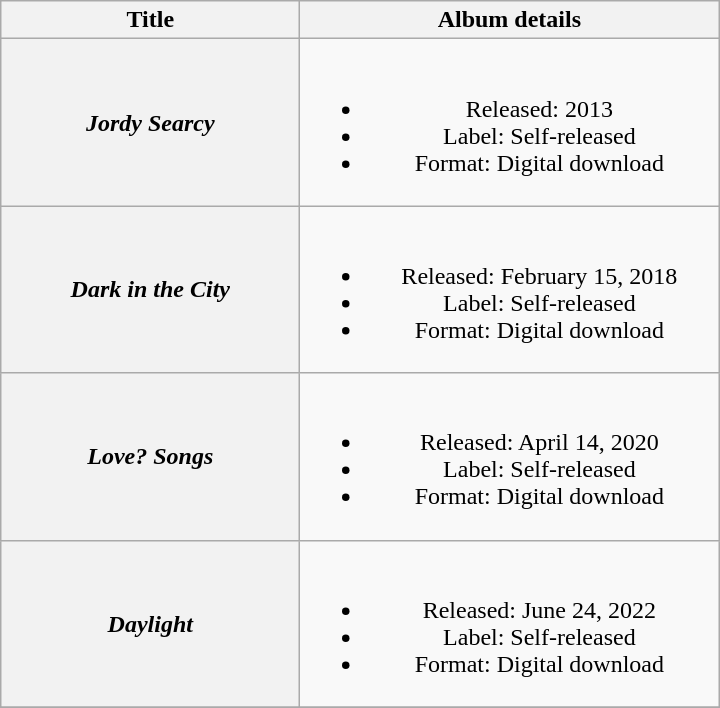<table class="wikitable plainrowheaders" style="text-align:center;" border="1">
<tr>
<th scope="col" style="width:12em;">Title</th>
<th scope="col" style="width:17em;">Album details</th>
</tr>
<tr>
<th scope="row"><em>Jordy Searcy</em></th>
<td><br><ul><li>Released: 2013</li><li>Label: Self-released</li><li>Format: Digital download</li></ul></td>
</tr>
<tr>
<th scope="row"><em>Dark in the City</em></th>
<td><br><ul><li>Released: February 15, 2018</li><li>Label: Self-released</li><li>Format: Digital download</li></ul></td>
</tr>
<tr>
<th scope="row"><em>Love? Songs</em></th>
<td><br><ul><li>Released: April 14, 2020</li><li>Label: Self-released</li><li>Format: Digital download</li></ul></td>
</tr>
<tr>
<th scope="row"><em>Daylight</em></th>
<td><br><ul><li>Released: June 24, 2022</li><li>Label: Self-released</li><li>Format: Digital download</li></ul></td>
</tr>
<tr>
</tr>
</table>
